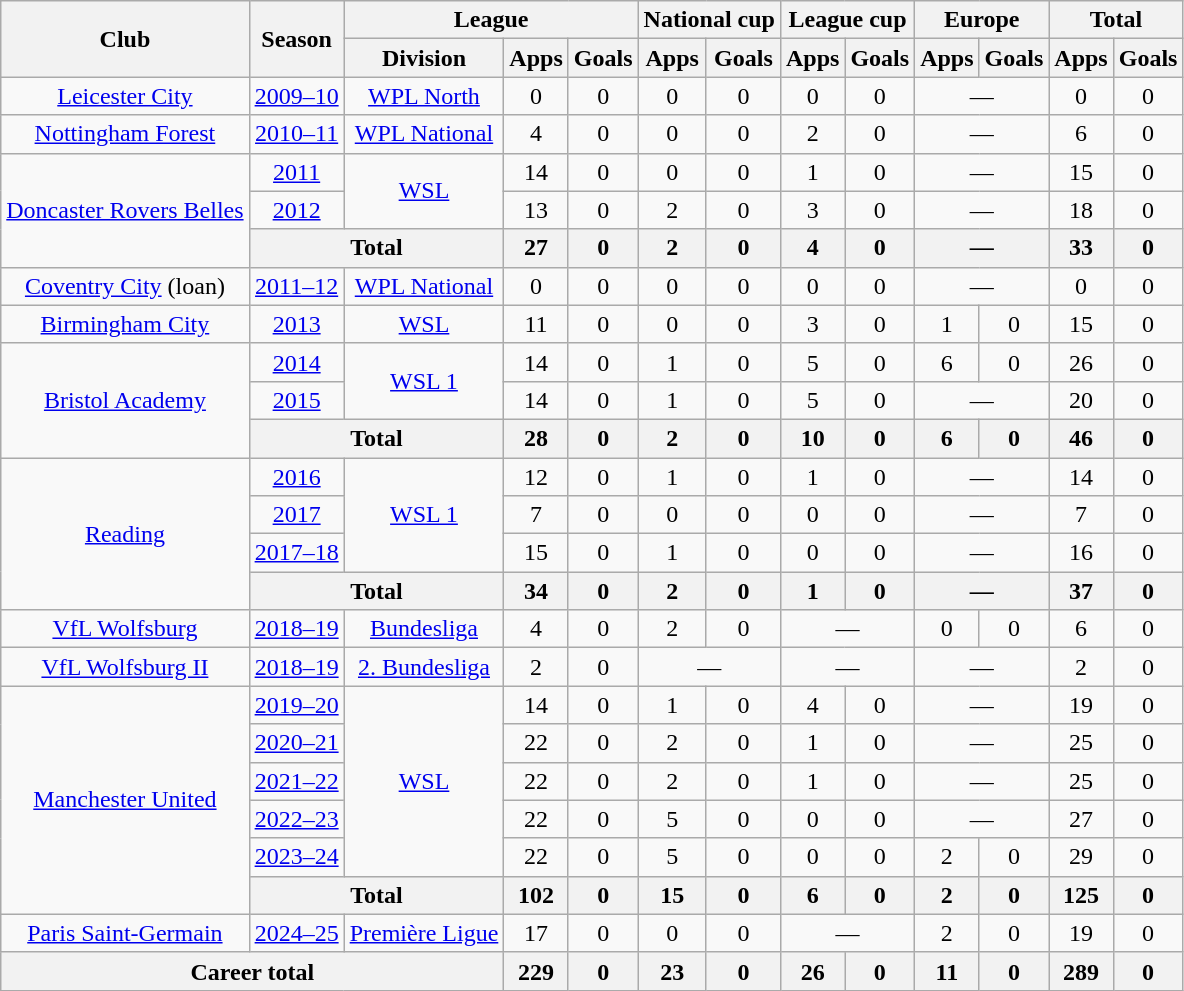<table class="wikitable" style="text-align: center">
<tr>
<th rowspan="2">Club</th>
<th rowspan="2">Season</th>
<th colspan="3">League</th>
<th colspan="2">National cup</th>
<th colspan="2">League cup</th>
<th colspan="2">Europe</th>
<th colspan="2">Total</th>
</tr>
<tr>
<th>Division</th>
<th>Apps</th>
<th>Goals</th>
<th>Apps</th>
<th>Goals</th>
<th>Apps</th>
<th>Goals</th>
<th>Apps</th>
<th>Goals</th>
<th>Apps</th>
<th>Goals</th>
</tr>
<tr>
<td><a href='#'>Leicester City</a></td>
<td><a href='#'>2009–10</a></td>
<td><a href='#'>WPL North</a></td>
<td>0</td>
<td>0</td>
<td>0</td>
<td>0</td>
<td>0</td>
<td>0</td>
<td colspan=2>—</td>
<td>0</td>
<td>0</td>
</tr>
<tr>
<td><a href='#'>Nottingham Forest</a></td>
<td><a href='#'>2010–11</a></td>
<td><a href='#'>WPL National</a></td>
<td>4</td>
<td>0</td>
<td>0</td>
<td>0</td>
<td>2</td>
<td>0</td>
<td colspan="2">—</td>
<td>6</td>
<td>0</td>
</tr>
<tr>
<td rowspan="3"><a href='#'>Doncaster Rovers Belles</a></td>
<td><a href='#'>2011</a></td>
<td rowspan="2"><a href='#'>WSL</a></td>
<td>14</td>
<td>0</td>
<td>0</td>
<td>0</td>
<td>1</td>
<td>0</td>
<td colspan=2>—</td>
<td>15</td>
<td>0</td>
</tr>
<tr>
<td><a href='#'>2012</a></td>
<td>13</td>
<td>0</td>
<td>2</td>
<td>0</td>
<td>3</td>
<td>0</td>
<td colspan=2>—</td>
<td>18</td>
<td>0</td>
</tr>
<tr>
<th colspan="2">Total</th>
<th>27</th>
<th>0</th>
<th>2</th>
<th>0</th>
<th>4</th>
<th>0</th>
<th colspan=2>—</th>
<th>33</th>
<th>0</th>
</tr>
<tr>
<td><a href='#'>Coventry City</a> (loan)</td>
<td><a href='#'>2011–12</a></td>
<td><a href='#'>WPL National</a></td>
<td>0</td>
<td>0</td>
<td>0</td>
<td>0</td>
<td>0</td>
<td>0</td>
<td colspan=2>—</td>
<td>0</td>
<td>0</td>
</tr>
<tr>
<td><a href='#'>Birmingham City</a></td>
<td><a href='#'>2013</a></td>
<td><a href='#'>WSL</a></td>
<td>11</td>
<td>0</td>
<td>0</td>
<td>0</td>
<td>3</td>
<td>0</td>
<td>1</td>
<td>0</td>
<td>15</td>
<td>0</td>
</tr>
<tr>
<td rowspan="3"><a href='#'>Bristol Academy</a></td>
<td><a href='#'>2014</a></td>
<td rowspan="2"><a href='#'>WSL 1</a></td>
<td>14</td>
<td>0</td>
<td>1</td>
<td>0</td>
<td>5</td>
<td>0</td>
<td>6</td>
<td>0</td>
<td>26</td>
<td>0</td>
</tr>
<tr>
<td><a href='#'>2015</a></td>
<td>14</td>
<td>0</td>
<td>1</td>
<td>0</td>
<td>5</td>
<td>0</td>
<td colspan=2>—</td>
<td>20</td>
<td>0</td>
</tr>
<tr>
<th colspan="2">Total</th>
<th>28</th>
<th>0</th>
<th>2</th>
<th>0</th>
<th>10</th>
<th>0</th>
<th>6</th>
<th>0</th>
<th>46</th>
<th>0</th>
</tr>
<tr>
<td rowspan="4"><a href='#'>Reading</a></td>
<td><a href='#'>2016</a></td>
<td rowspan="3"><a href='#'>WSL 1</a></td>
<td>12</td>
<td>0</td>
<td>1</td>
<td>0</td>
<td>1</td>
<td>0</td>
<td colspan=2>—</td>
<td>14</td>
<td>0</td>
</tr>
<tr>
<td><a href='#'>2017</a></td>
<td>7</td>
<td>0</td>
<td>0</td>
<td>0</td>
<td>0</td>
<td>0</td>
<td colspan=2>—</td>
<td>7</td>
<td>0</td>
</tr>
<tr>
<td><a href='#'>2017–18</a></td>
<td>15</td>
<td>0</td>
<td>1</td>
<td>0</td>
<td>0</td>
<td>0</td>
<td colspan=2>—</td>
<td>16</td>
<td>0</td>
</tr>
<tr>
<th colspan="2">Total</th>
<th>34</th>
<th>0</th>
<th>2</th>
<th>0</th>
<th>1</th>
<th>0</th>
<th colspan=2>—</th>
<th>37</th>
<th>0</th>
</tr>
<tr>
<td><a href='#'>VfL Wolfsburg</a></td>
<td><a href='#'>2018–19</a></td>
<td><a href='#'>Bundesliga</a></td>
<td>4</td>
<td>0</td>
<td>2</td>
<td>0</td>
<td colspan=2>—</td>
<td>0</td>
<td>0</td>
<td>6</td>
<td>0</td>
</tr>
<tr>
<td><a href='#'>VfL Wolfsburg II</a></td>
<td><a href='#'>2018–19</a></td>
<td><a href='#'>2. Bundesliga</a></td>
<td>2</td>
<td>0</td>
<td colspan="2">—</td>
<td colspan="2">—</td>
<td colspan="2">—</td>
<td>2</td>
<td>0</td>
</tr>
<tr>
<td rowspan="6"><a href='#'>Manchester United</a></td>
<td><a href='#'>2019–20</a></td>
<td rowspan="5"><a href='#'>WSL</a></td>
<td>14</td>
<td>0</td>
<td>1</td>
<td>0</td>
<td>4</td>
<td>0</td>
<td colspan=2>—</td>
<td>19</td>
<td>0</td>
</tr>
<tr>
<td><a href='#'>2020–21</a></td>
<td>22</td>
<td>0</td>
<td>2</td>
<td>0</td>
<td>1</td>
<td>0</td>
<td colspan=2>—</td>
<td>25</td>
<td>0</td>
</tr>
<tr>
<td><a href='#'>2021–22</a></td>
<td>22</td>
<td>0</td>
<td>2</td>
<td>0</td>
<td>1</td>
<td>0</td>
<td colspan=2>—</td>
<td>25</td>
<td>0</td>
</tr>
<tr>
<td><a href='#'>2022–23</a></td>
<td>22</td>
<td>0</td>
<td>5</td>
<td>0</td>
<td>0</td>
<td>0</td>
<td colspan=2>—</td>
<td>27</td>
<td>0</td>
</tr>
<tr>
<td><a href='#'>2023–24</a></td>
<td>22</td>
<td>0</td>
<td>5</td>
<td>0</td>
<td>0</td>
<td>0</td>
<td>2</td>
<td>0</td>
<td>29</td>
<td>0</td>
</tr>
<tr>
<th colspan="2">Total</th>
<th>102</th>
<th>0</th>
<th>15</th>
<th>0</th>
<th>6</th>
<th>0</th>
<th>2</th>
<th>0</th>
<th>125</th>
<th>0</th>
</tr>
<tr>
<td><a href='#'>Paris Saint-Germain</a></td>
<td><a href='#'>2024–25</a></td>
<td><a href='#'>Première Ligue</a></td>
<td>17</td>
<td>0</td>
<td>0</td>
<td>0</td>
<td colspan=2>—</td>
<td>2</td>
<td>0</td>
<td>19</td>
<td>0</td>
</tr>
<tr>
<th colspan="3">Career total</th>
<th>229</th>
<th>0</th>
<th>23</th>
<th>0</th>
<th>26</th>
<th>0</th>
<th>11</th>
<th>0</th>
<th>289</th>
<th>0</th>
</tr>
</table>
